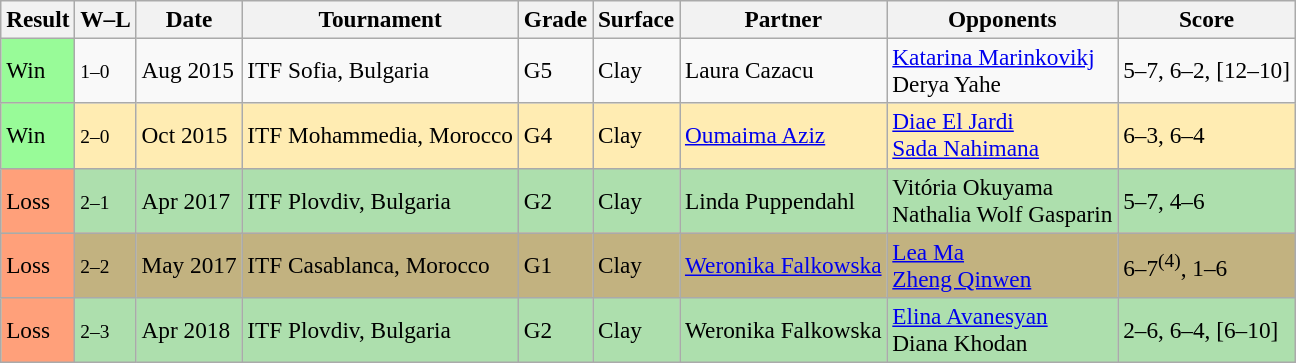<table class="sortable wikitable" style=font-size:97%>
<tr>
<th>Result</th>
<th class="unsortable">W–L</th>
<th>Date</th>
<th>Tournament</th>
<th>Grade</th>
<th>Surface</th>
<th>Partner</th>
<th>Opponents</th>
<th class="unsortable">Score</th>
</tr>
<tr>
<td style="background:#98fb98;">Win</td>
<td><small>1–0</small></td>
<td>Aug 2015</td>
<td>ITF Sofia, Bulgaria</td>
<td>G5</td>
<td>Clay</td>
<td> Laura Cazacu</td>
<td> <a href='#'>Katarina Marinkovikj</a> <br>  Derya Yahe</td>
<td>5–7, 6–2, [12–10]</td>
</tr>
<tr style="background:#ffecb2;">
<td style="background:#98fb98;">Win</td>
<td><small>2–0</small></td>
<td>Oct 2015</td>
<td>ITF Mohammedia, Morocco</td>
<td>G4</td>
<td>Clay</td>
<td> <a href='#'>Oumaima Aziz</a></td>
<td> <a href='#'>Diae El Jardi</a> <br>  <a href='#'>Sada Nahimana</a></td>
<td>6–3, 6–4</td>
</tr>
<tr style="background:#addfad;">
<td style="background:#ffa07a;">Loss</td>
<td><small>2–1</small></td>
<td>Apr 2017</td>
<td>ITF Plovdiv, Bulgaria</td>
<td>G2</td>
<td>Clay</td>
<td> Linda Puppendahl</td>
<td> Vitória Okuyama <br>  Nathalia Wolf Gasparin</td>
<td>5–7, 4–6</td>
</tr>
<tr style="background:#c2b280;">
<td style="background:#ffa07a;">Loss</td>
<td><small>2–2</small></td>
<td>May 2017</td>
<td>ITF Casablanca, Morocco</td>
<td>G1</td>
<td>Clay</td>
<td> <a href='#'>Weronika Falkowska</a></td>
<td> <a href='#'>Lea Ma</a> <br>  <a href='#'>Zheng Qinwen</a></td>
<td>6–7<sup>(4)</sup>, 1–6</td>
</tr>
<tr style="background:#addfad;">
<td style="background:#ffa07a;">Loss</td>
<td><small>2–3</small></td>
<td>Apr 2018</td>
<td>ITF Plovdiv, Bulgaria</td>
<td>G2</td>
<td>Clay</td>
<td> Weronika Falkowska</td>
<td> <a href='#'>Elina Avanesyan</a> <br>  Diana Khodan</td>
<td>2–6, 6–4, [6–10]</td>
</tr>
</table>
